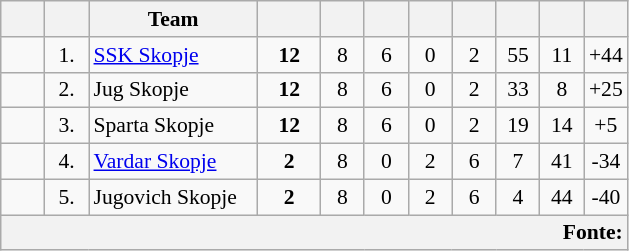<table class="wikitable sortable" style="text-align: center; font-size: 90%;">
<tr>
<th width=7%></th>
<th width=7%></th>
<th width=27%>Team</th>
<th width=10%></th>
<th width=7%></th>
<th width=7%></th>
<th width=7%></th>
<th width=7%></th>
<th width=7%></th>
<th width=7%></th>
<th width=7%></th>
</tr>
<tr>
<td></td>
<td>1.</td>
<td style="text-align:left;"><a href='#'> SSK Skopje</a></td>
<td><strong>12</strong></td>
<td>8</td>
<td>6</td>
<td>0</td>
<td>2</td>
<td>55</td>
<td>11</td>
<td>+44</td>
</tr>
<tr>
<td></td>
<td>2.</td>
<td style="text-align:left;">Jug Skopje</td>
<td><strong>12</strong></td>
<td>8</td>
<td>6</td>
<td>0</td>
<td>2</td>
<td>33</td>
<td>8</td>
<td>+25</td>
</tr>
<tr>
<td></td>
<td>3.</td>
<td style="text-align:left;">Sparta Skopje</td>
<td><strong>12</strong></td>
<td>8</td>
<td>6</td>
<td>0</td>
<td>2</td>
<td>19</td>
<td>14</td>
<td>+5</td>
</tr>
<tr>
<td></td>
<td>4.</td>
<td style="text-align:left;"><a href='#'>Vardar Skopje</a></td>
<td><strong>2</strong></td>
<td>8</td>
<td>0</td>
<td>2</td>
<td>6</td>
<td>7</td>
<td>41</td>
<td>-34</td>
</tr>
<tr>
<td></td>
<td>5.</td>
<td style="text-align:left;">Jugovich Skopje</td>
<td><strong>2</strong></td>
<td>8</td>
<td>0</td>
<td>2</td>
<td>6</td>
<td>4</td>
<td>44</td>
<td>-40</td>
</tr>
<tr>
<th colspan="11" style="text-align: right;">Fonte: </th>
</tr>
</table>
